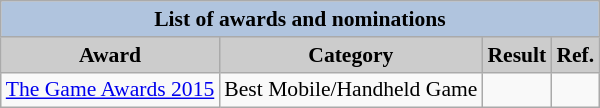<table class="wikitable" style="font-size:90%;">
<tr>
<th colspan="4" style="background:#B0C4DE;">List of awards and nominations</th>
</tr>
<tr>
<th style="background:#ccc;">Award</th>
<th style="background:#ccc;">Category</th>
<th style="background:#ccc;">Result</th>
<th style="background:#ccc;">Ref.</th>
</tr>
<tr>
<td><a href='#'>The Game Awards 2015</a></td>
<td>Best Mobile/Handheld Game</td>
<td></td>
<td></td>
</tr>
</table>
